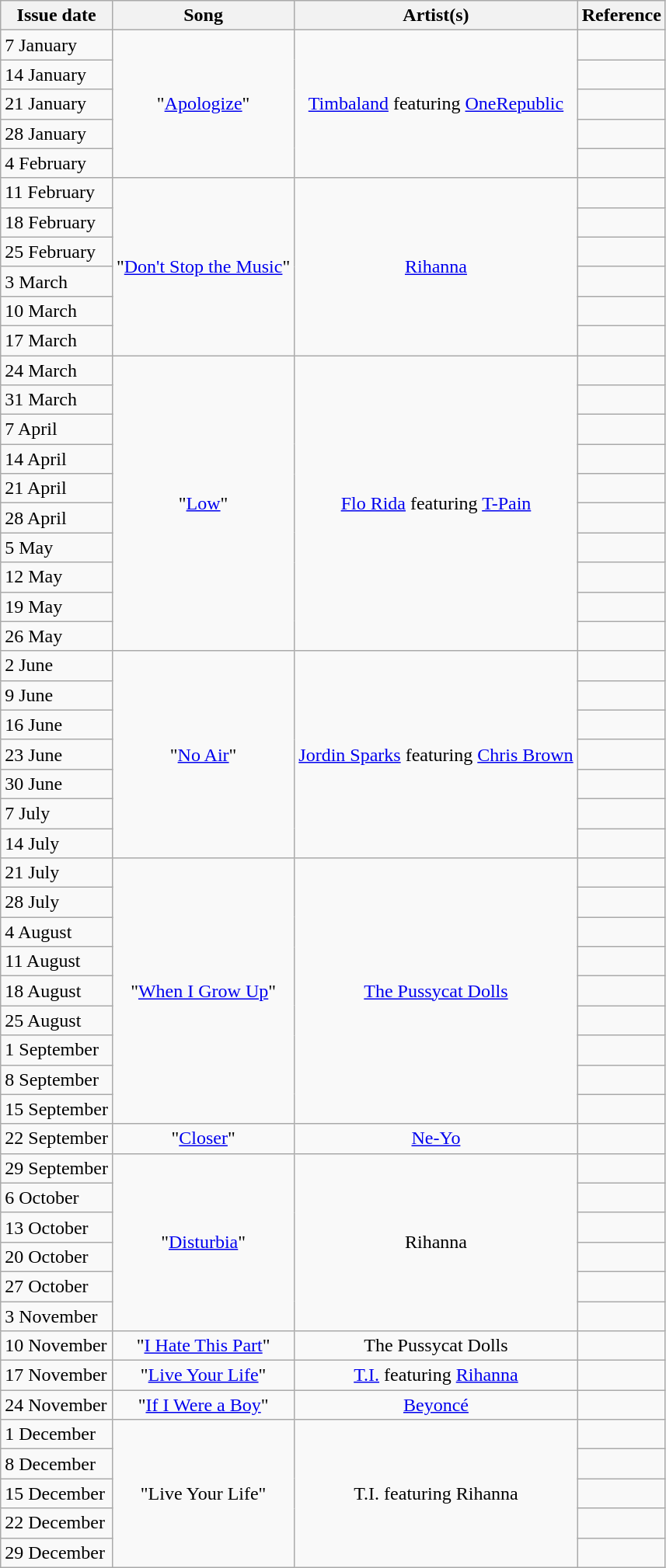<table class="wikitable">
<tr>
<th>Issue date</th>
<th>Song</th>
<th>Artist(s)</th>
<th>Reference</th>
</tr>
<tr>
<td align="left">7 January</td>
<td align="center" rowspan="5">"<a href='#'>Apologize</a>"</td>
<td align="center" rowspan="5"><a href='#'>Timbaland</a> featuring <a href='#'>OneRepublic</a></td>
<td align="center"></td>
</tr>
<tr>
<td align="left">14 January</td>
<td align="center"></td>
</tr>
<tr>
<td align="left">21 January</td>
<td align="center"></td>
</tr>
<tr>
<td align="left">28 January</td>
<td align="center"></td>
</tr>
<tr>
<td align="left">4 February</td>
<td align="center"></td>
</tr>
<tr>
<td align="left">11 February</td>
<td align="center" rowspan="6">"<a href='#'>Don't Stop the Music</a>"</td>
<td align="center" rowspan="6"><a href='#'>Rihanna</a></td>
<td align="center"></td>
</tr>
<tr>
<td align="left">18 February</td>
<td align="center"></td>
</tr>
<tr>
<td align="left">25 February</td>
<td align="center"></td>
</tr>
<tr>
<td align="left">3 March</td>
<td align="center"></td>
</tr>
<tr>
<td align="left">10 March</td>
<td align="center"></td>
</tr>
<tr>
<td align="left">17 March</td>
<td align="center"></td>
</tr>
<tr>
<td align="left">24 March</td>
<td align="center" rowspan="10">"<a href='#'>Low</a>"</td>
<td align="center" rowspan="10"><a href='#'>Flo Rida</a> featuring <a href='#'>T-Pain</a></td>
<td align="center"></td>
</tr>
<tr>
<td align="left">31 March</td>
<td align="center"></td>
</tr>
<tr>
<td align="left">7 April</td>
<td align="center"></td>
</tr>
<tr>
<td align="left">14 April</td>
<td align="center"></td>
</tr>
<tr>
<td align="left">21 April</td>
<td align="center"></td>
</tr>
<tr>
<td align="left">28 April</td>
<td align="center"></td>
</tr>
<tr>
<td align="left">5 May</td>
<td align="center"></td>
</tr>
<tr>
<td align="left">12 May</td>
<td align="center"></td>
</tr>
<tr>
<td align="left">19 May</td>
<td align="center"></td>
</tr>
<tr>
<td align="left">26 May</td>
<td align="center"></td>
</tr>
<tr>
<td align="left">2 June</td>
<td align="center" rowspan="7">"<a href='#'>No Air</a>"</td>
<td align="center" rowspan="7"><a href='#'>Jordin Sparks</a> featuring <a href='#'>Chris Brown</a></td>
<td align="center"></td>
</tr>
<tr>
<td align="left">9 June</td>
<td align="center"></td>
</tr>
<tr>
<td align="left">16 June</td>
<td align="center"></td>
</tr>
<tr>
<td align="left">23 June</td>
<td align="center"></td>
</tr>
<tr>
<td align="left">30 June</td>
<td align="center"></td>
</tr>
<tr>
<td align="left">7 July</td>
<td align="center"></td>
</tr>
<tr>
<td align="left">14 July</td>
<td align="center"></td>
</tr>
<tr>
<td align="left">21 July</td>
<td align="center" rowspan="9">"<a href='#'>When I Grow Up</a>"</td>
<td align="center" rowspan="9"><a href='#'>The Pussycat Dolls</a></td>
<td align="center"></td>
</tr>
<tr>
<td align="left">28 July</td>
<td align="center"></td>
</tr>
<tr>
<td align="left">4 August</td>
<td align="center"></td>
</tr>
<tr>
<td align="left">11 August</td>
<td align="center"></td>
</tr>
<tr>
<td align="left">18 August</td>
<td align="center"></td>
</tr>
<tr>
<td align="left">25 August</td>
<td align="center"></td>
</tr>
<tr>
<td align="left">1 September</td>
<td align="center"></td>
</tr>
<tr>
<td align="left">8 September</td>
<td align="center"></td>
</tr>
<tr>
<td align="left">15 September</td>
<td align="center"></td>
</tr>
<tr>
<td align="left">22 September</td>
<td align="center">"<a href='#'>Closer</a>"</td>
<td align="center"><a href='#'>Ne-Yo</a></td>
<td align="center"></td>
</tr>
<tr>
<td align="left">29 September</td>
<td align="center" rowspan="6">"<a href='#'>Disturbia</a>"</td>
<td align="center" rowspan="6">Rihanna</td>
<td align="center"></td>
</tr>
<tr>
<td align="left">6 October</td>
<td align="center"></td>
</tr>
<tr>
<td align="left">13 October</td>
<td align="center"></td>
</tr>
<tr>
<td align="left">20 October</td>
<td align="center"></td>
</tr>
<tr>
<td align="left">27 October</td>
<td align="center"></td>
</tr>
<tr>
<td align="left">3 November</td>
<td align="center"></td>
</tr>
<tr>
<td align="left">10 November</td>
<td align="center">"<a href='#'>I Hate This Part</a>"</td>
<td align="center">The Pussycat Dolls</td>
<td align="center"></td>
</tr>
<tr>
<td align="left">17 November</td>
<td align="center">"<a href='#'>Live Your Life</a>"</td>
<td align="center"><a href='#'>T.I.</a> featuring <a href='#'>Rihanna</a></td>
<td align="center"></td>
</tr>
<tr>
<td align="left">24 November</td>
<td align="center">"<a href='#'>If I Were a Boy</a>"</td>
<td align="center"><a href='#'>Beyoncé</a></td>
<td align="center"></td>
</tr>
<tr>
<td align="left">1 December</td>
<td align="center" rowspan="5">"Live Your Life"</td>
<td align="center" rowspan="5">T.I. featuring Rihanna</td>
<td align="center"></td>
</tr>
<tr>
<td align="left">8 December</td>
<td align="center"></td>
</tr>
<tr>
<td align="left">15 December</td>
<td align="center"></td>
</tr>
<tr>
<td align="left">22 December</td>
<td align="center"></td>
</tr>
<tr>
<td align="left">29 December</td>
<td align="center"></td>
</tr>
</table>
